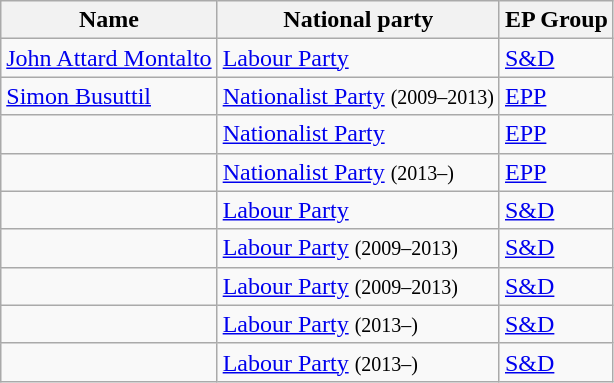<table class="sortable wikitable">
<tr>
<th>Name</th>
<th>National party</th>
<th>EP Group</th>
</tr>
<tr>
<td><a href='#'>John Attard Montalto</a></td>
<td> <a href='#'>Labour Party</a></td>
<td> <a href='#'>S&D</a></td>
</tr>
<tr>
<td><a href='#'>Simon Busuttil</a></td>
<td> <a href='#'>Nationalist Party</a> <small>(2009–2013)</small></td>
<td> <a href='#'>EPP</a></td>
</tr>
<tr>
<td></td>
<td> <a href='#'>Nationalist Party</a></td>
<td> <a href='#'>EPP</a></td>
</tr>
<tr>
<td></td>
<td> <a href='#'>Nationalist Party</a> <small>(2013–)</small></td>
<td> <a href='#'>EPP</a></td>
</tr>
<tr>
<td> </td>
<td> <a href='#'>Labour Party</a></td>
<td> <a href='#'>S&D</a></td>
</tr>
<tr>
<td></td>
<td> <a href='#'>Labour Party</a> <small>(2009–2013)</small></td>
<td> <a href='#'>S&D</a></td>
</tr>
<tr>
<td></td>
<td> <a href='#'>Labour Party</a> <small>(2009–2013)</small></td>
<td> <a href='#'>S&D</a></td>
</tr>
<tr>
<td></td>
<td> <a href='#'>Labour Party</a> <small>(2013–)</small></td>
<td> <a href='#'>S&D</a></td>
</tr>
<tr>
<td></td>
<td> <a href='#'>Labour Party</a> <small>(2013–)</small></td>
<td> <a href='#'>S&D</a></td>
</tr>
</table>
